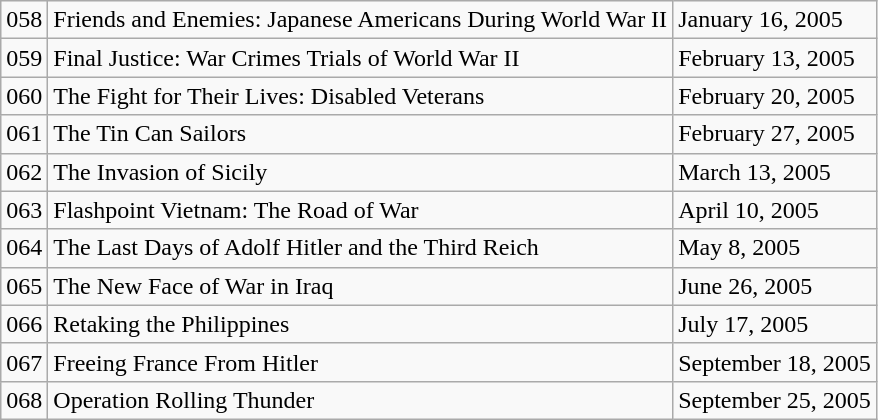<table class="wikitable">
<tr>
<td>058</td>
<td>Friends and Enemies: Japanese Americans During World War II</td>
<td>January 16, 2005</td>
</tr>
<tr>
<td>059</td>
<td>Final Justice: War Crimes Trials of World War II</td>
<td>February 13, 2005</td>
</tr>
<tr>
<td>060</td>
<td>The Fight for Their Lives: Disabled Veterans</td>
<td>February 20, 2005</td>
</tr>
<tr>
<td>061</td>
<td>The Tin Can Sailors</td>
<td>February 27, 2005</td>
</tr>
<tr>
<td>062</td>
<td>The Invasion of Sicily</td>
<td>March 13, 2005</td>
</tr>
<tr>
<td>063</td>
<td>Flashpoint Vietnam: The Road of War</td>
<td>April 10, 2005</td>
</tr>
<tr>
<td>064</td>
<td>The Last Days of Adolf Hitler and the Third Reich</td>
<td>May 8, 2005</td>
</tr>
<tr>
<td>065</td>
<td>The New Face of War in Iraq</td>
<td>June 26, 2005</td>
</tr>
<tr>
<td>066</td>
<td>Retaking the Philippines</td>
<td>July 17, 2005</td>
</tr>
<tr>
<td>067</td>
<td>Freeing France From Hitler</td>
<td>September 18, 2005</td>
</tr>
<tr>
<td>068</td>
<td>Operation Rolling Thunder</td>
<td>September 25, 2005</td>
</tr>
</table>
